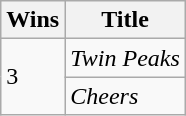<table class="wikitable">
<tr>
<th>Wins</th>
<th>Title</th>
</tr>
<tr>
<td rowspan="2">3</td>
<td><em>Twin Peaks</em></td>
</tr>
<tr>
<td><em>Cheers</em></td>
</tr>
</table>
